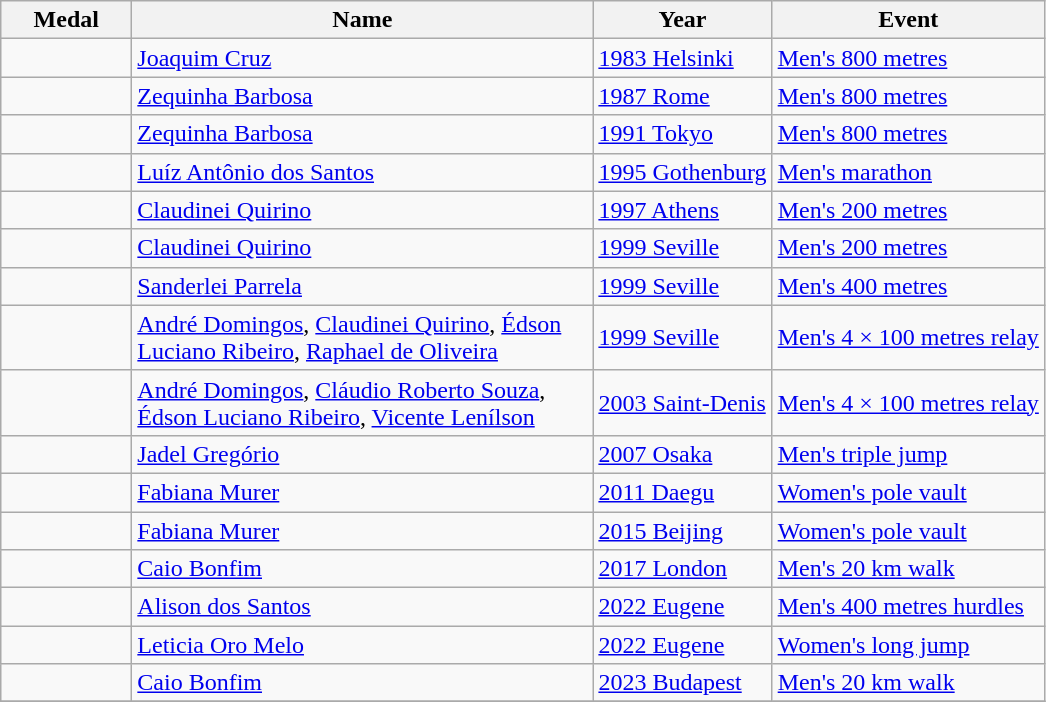<table class="wikitable sortable">
<tr>
<th style="width:5em;">Medal</th>
<th width=300>Name</th>
<th>Year</th>
<th>Event</th>
</tr>
<tr>
<td></td>
<td><a href='#'>Joaquim Cruz</a></td>
<td><a href='#'>1983 Helsinki</a></td>
<td><a href='#'>Men's 800 metres</a></td>
</tr>
<tr>
<td></td>
<td><a href='#'>Zequinha Barbosa</a></td>
<td><a href='#'>1987 Rome</a></td>
<td><a href='#'>Men's 800 metres</a></td>
</tr>
<tr>
<td></td>
<td><a href='#'>Zequinha Barbosa</a></td>
<td><a href='#'>1991 Tokyo</a></td>
<td><a href='#'>Men's 800 metres</a></td>
</tr>
<tr>
<td></td>
<td><a href='#'>Luíz Antônio dos Santos</a></td>
<td><a href='#'>1995 Gothenburg</a></td>
<td><a href='#'>Men's marathon</a></td>
</tr>
<tr>
<td></td>
<td><a href='#'>Claudinei Quirino</a></td>
<td><a href='#'>1997 Athens</a></td>
<td><a href='#'>Men's 200 metres</a></td>
</tr>
<tr>
<td></td>
<td><a href='#'>Claudinei Quirino</a></td>
<td><a href='#'>1999 Seville</a></td>
<td><a href='#'>Men's 200 metres</a></td>
</tr>
<tr>
<td></td>
<td><a href='#'>Sanderlei Parrela</a></td>
<td><a href='#'>1999 Seville</a></td>
<td><a href='#'>Men's 400 metres</a></td>
</tr>
<tr>
<td></td>
<td><a href='#'>André Domingos</a>, <a href='#'>Claudinei Quirino</a>, <a href='#'>Édson Luciano Ribeiro</a>, <a href='#'>Raphael de Oliveira</a></td>
<td><a href='#'>1999 Seville</a></td>
<td><a href='#'>Men's 4 × 100 metres relay</a></td>
</tr>
<tr>
<td></td>
<td><a href='#'>André Domingos</a>, <a href='#'>Cláudio Roberto Souza</a>, <a href='#'>Édson Luciano Ribeiro</a>, <a href='#'>Vicente Lenílson</a></td>
<td><a href='#'>2003 Saint-Denis</a></td>
<td><a href='#'>Men's 4 × 100 metres relay</a></td>
</tr>
<tr>
<td></td>
<td><a href='#'>Jadel Gregório</a></td>
<td><a href='#'>2007 Osaka</a></td>
<td><a href='#'>Men's triple jump</a></td>
</tr>
<tr>
<td></td>
<td><a href='#'>Fabiana Murer</a></td>
<td><a href='#'>2011 Daegu</a></td>
<td><a href='#'>Women's pole vault</a></td>
</tr>
<tr>
<td></td>
<td><a href='#'>Fabiana Murer</a></td>
<td><a href='#'>2015 Beijing</a></td>
<td><a href='#'>Women's pole vault</a></td>
</tr>
<tr>
<td></td>
<td><a href='#'>Caio Bonfim</a></td>
<td><a href='#'>2017 London</a></td>
<td><a href='#'>Men's 20 km walk</a></td>
</tr>
<tr>
<td></td>
<td><a href='#'>Alison dos Santos</a></td>
<td><a href='#'>2022 Eugene</a></td>
<td><a href='#'>Men's 400 metres hurdles</a></td>
</tr>
<tr>
<td></td>
<td><a href='#'>Leticia Oro Melo</a></td>
<td><a href='#'>2022 Eugene</a></td>
<td><a href='#'>Women's long jump</a></td>
</tr>
<tr>
<td></td>
<td><a href='#'>Caio Bonfim</a></td>
<td><a href='#'>2023 Budapest</a></td>
<td><a href='#'>Men's 20 km walk</a></td>
</tr>
<tr>
</tr>
</table>
